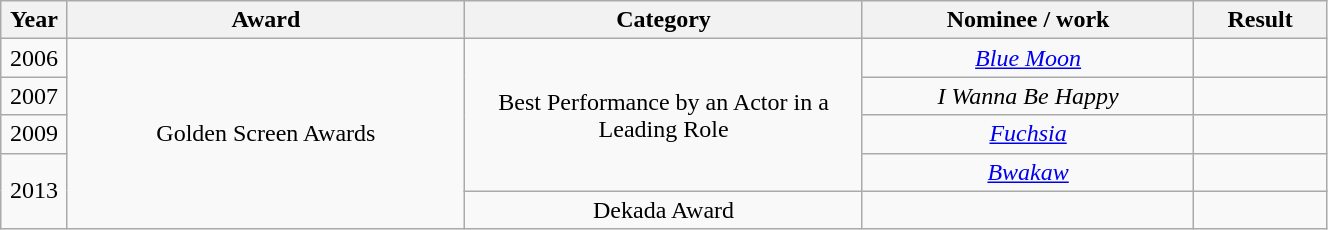<table class="wikitable sortable" style="width:70%; text-align:center;">
<tr>
<th scope="col" style="width:5%;">Year</th>
<th scope="col" style="width:30%;" class="unsortable">Award</th>
<th scope="col" style="width:30%;">Category</th>
<th scope="col" style="width:25%;">Nominee / work</th>
<th scope="col" style="width:10%;">Result</th>
</tr>
<tr>
<td>2006</td>
<td rowspan="5">Golden Screen Awards</td>
<td rowspan=4>Best Performance by an Actor in a Leading Role</td>
<td><em><a href='#'>Blue Moon</a></em></td>
<td></td>
</tr>
<tr>
<td>2007</td>
<td><em>I Wanna Be Happy</em></td>
<td></td>
</tr>
<tr>
<td>2009</td>
<td><em><a href='#'>Fuchsia</a></em></td>
<td></td>
</tr>
<tr>
<td rowspan="2">2013</td>
<td><em><a href='#'>Bwakaw</a></em></td>
<td></td>
</tr>
<tr>
<td>Dekada Award</td>
<td></td>
<td></td>
</tr>
</table>
